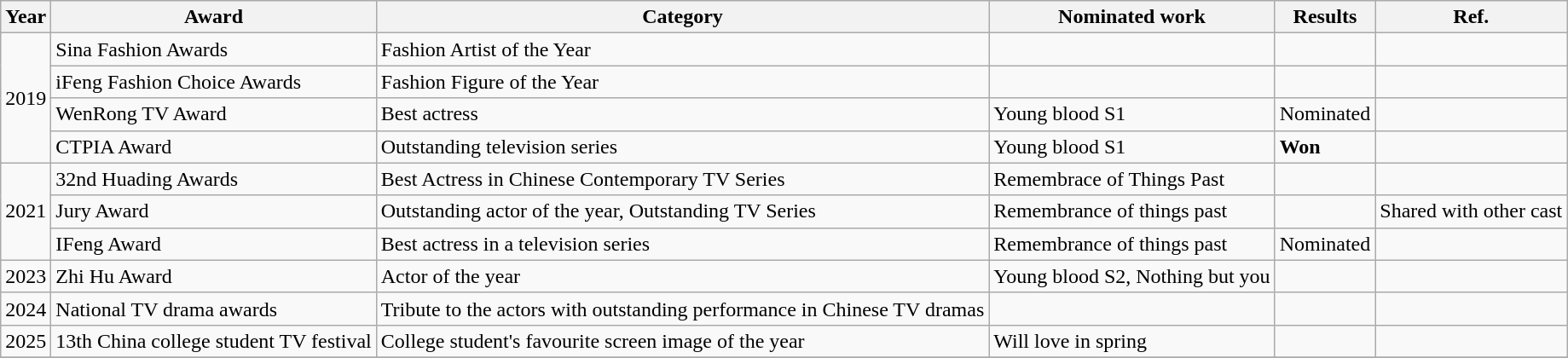<table class="wikitable">
<tr>
<th>Year</th>
<th>Award</th>
<th>Category</th>
<th>Nominated work</th>
<th>Results</th>
<th>Ref.</th>
</tr>
<tr>
<td rowspan="4">2019</td>
<td>Sina Fashion Awards</td>
<td>Fashion Artist of the Year</td>
<td></td>
<td></td>
<td></td>
</tr>
<tr>
<td>iFeng Fashion Choice Awards</td>
<td>Fashion Figure of the Year</td>
<td></td>
<td></td>
<td></td>
</tr>
<tr>
<td>WenRong TV Award</td>
<td>Best actress</td>
<td>Young blood S1</td>
<td>Nominated</td>
<td></td>
</tr>
<tr>
<td>CTPIA Award</td>
<td>Outstanding television series</td>
<td>Young blood S1</td>
<td><strong>Won</strong></td>
<td></td>
</tr>
<tr>
<td rowspan="3">2021</td>
<td>32nd Huading Awards</td>
<td>Best Actress in Chinese Contemporary TV Series</td>
<td>Remembrace of Things Past</td>
<td></td>
<td></td>
</tr>
<tr>
<td>Jury Award</td>
<td>Outstanding actor of the year, Outstanding TV Series</td>
<td>Remembrance of things past</td>
<td></td>
<td>Shared with other cast</td>
</tr>
<tr>
<td>IFeng Award</td>
<td>Best actress in a television series</td>
<td>Remembrance of things past</td>
<td>Nominated</td>
<td></td>
</tr>
<tr>
<td>2023</td>
<td>Zhi Hu Award</td>
<td>Actor of the year</td>
<td>Young blood S2, Nothing but you</td>
<td></td>
<td></td>
</tr>
<tr>
<td>2024</td>
<td>National TV drama awards</td>
<td>Tribute to the actors with outstanding performance in Chinese TV dramas</td>
<td></td>
<td></td>
<td></td>
</tr>
<tr>
<td>2025</td>
<td>13th China college student TV festival</td>
<td>College student's favourite screen image of the year</td>
<td>Will love in spring</td>
<td></td>
<td></td>
</tr>
<tr>
</tr>
</table>
